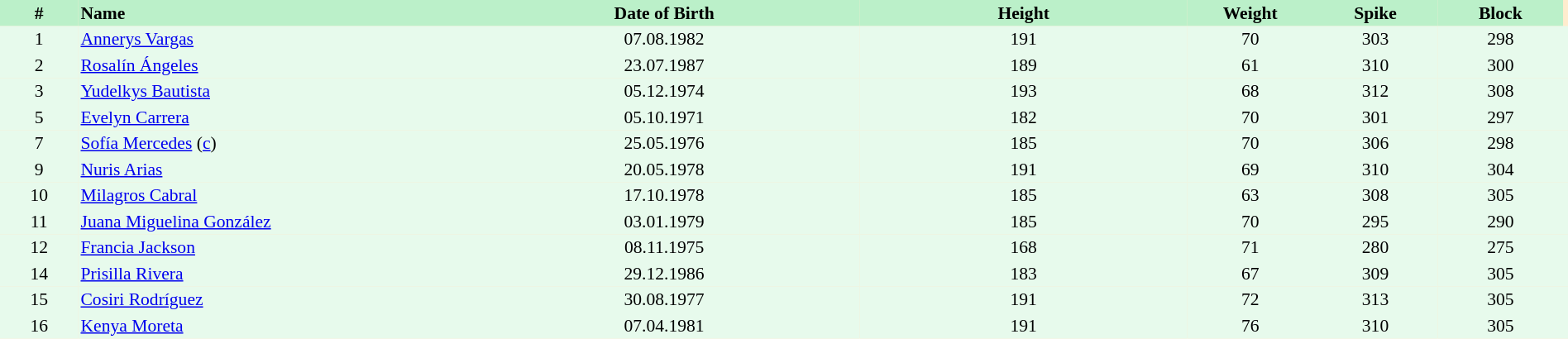<table border=0 cellpadding=2 cellspacing=0  |- bgcolor=#FFECCE style="text-align:center; font-size:90%;" width=100%>
<tr bgcolor=#BBF0C9>
<th width=5%>#</th>
<th width=25% align=left>Name</th>
<th width=25%>Date of Birth</th>
<th width=21%>Height</th>
<th width=8%>Weight</th>
<th width=8%>Spike</th>
<th width=8%>Block</th>
</tr>
<tr bgcolor=#E7FAEC>
<td>1</td>
<td align=left><a href='#'>Annerys Vargas</a></td>
<td>07.08.1982</td>
<td>191</td>
<td>70</td>
<td>303</td>
<td>298</td>
<td></td>
</tr>
<tr bgcolor=#E7FAEC>
<td>2</td>
<td align=left><a href='#'>Rosalín Ángeles</a></td>
<td>23.07.1987</td>
<td>189</td>
<td>61</td>
<td>310</td>
<td>300</td>
<td></td>
</tr>
<tr bgcolor=#E7FAEC>
<td>3</td>
<td align=left><a href='#'>Yudelkys Bautista</a></td>
<td>05.12.1974</td>
<td>193</td>
<td>68</td>
<td>312</td>
<td>308</td>
<td></td>
</tr>
<tr bgcolor=#E7FAEC>
<td>5</td>
<td align=left><a href='#'>Evelyn Carrera</a></td>
<td>05.10.1971</td>
<td>182</td>
<td>70</td>
<td>301</td>
<td>297</td>
<td></td>
</tr>
<tr bgcolor=#E7FAEC>
<td>7</td>
<td align=left><a href='#'>Sofía Mercedes</a> (<a href='#'>c</a>)</td>
<td>25.05.1976</td>
<td>185</td>
<td>70</td>
<td>306</td>
<td>298</td>
<td></td>
</tr>
<tr bgcolor=#E7FAEC>
<td>9</td>
<td align=left><a href='#'>Nuris Arias</a></td>
<td>20.05.1978</td>
<td>191</td>
<td>69</td>
<td>310</td>
<td>304</td>
<td></td>
</tr>
<tr bgcolor=#E7FAEC>
<td>10</td>
<td align=left><a href='#'>Milagros Cabral</a></td>
<td>17.10.1978</td>
<td>185</td>
<td>63</td>
<td>308</td>
<td>305</td>
<td></td>
</tr>
<tr bgcolor=#E7FAEC>
<td>11</td>
<td align=left><a href='#'>Juana Miguelina González</a></td>
<td>03.01.1979</td>
<td>185</td>
<td>70</td>
<td>295</td>
<td>290</td>
<td></td>
</tr>
<tr bgcolor=#E7FAEC>
<td>12</td>
<td align=left><a href='#'>Francia Jackson</a></td>
<td>08.11.1975</td>
<td>168</td>
<td>71</td>
<td>280</td>
<td>275</td>
<td></td>
</tr>
<tr bgcolor=#E7FAEC>
<td>14</td>
<td align=left><a href='#'>Prisilla Rivera</a></td>
<td>29.12.1986</td>
<td>183</td>
<td>67</td>
<td>309</td>
<td>305</td>
<td></td>
</tr>
<tr bgcolor=#E7FAEC>
<td>15</td>
<td align=left><a href='#'>Cosiri Rodríguez</a></td>
<td>30.08.1977</td>
<td>191</td>
<td>72</td>
<td>313</td>
<td>305</td>
<td></td>
</tr>
<tr bgcolor=#E7FAEC>
<td>16</td>
<td align=left><a href='#'>Kenya Moreta</a></td>
<td>07.04.1981</td>
<td>191</td>
<td>76</td>
<td>310</td>
<td>305</td>
<td></td>
</tr>
</table>
